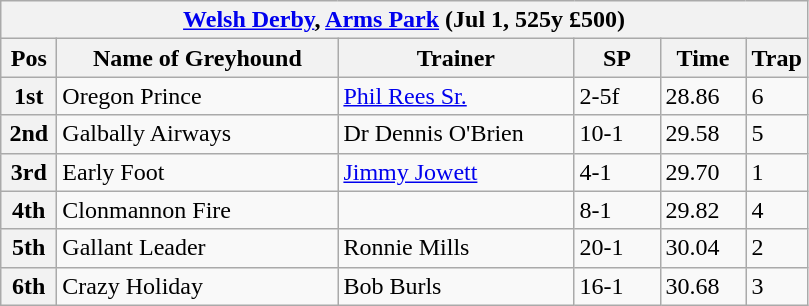<table class="wikitable">
<tr>
<th colspan="6"><a href='#'>Welsh Derby</a>, <a href='#'>Arms Park</a> (Jul 1, 525y £500)</th>
</tr>
<tr>
<th width=30>Pos</th>
<th width=180>Name of Greyhound</th>
<th width=150>Trainer</th>
<th width=50>SP</th>
<th width=50>Time</th>
<th width=30>Trap</th>
</tr>
<tr>
<th>1st</th>
<td>Oregon Prince</td>
<td><a href='#'>Phil Rees Sr.</a></td>
<td>2-5f</td>
<td>28.86</td>
<td>6</td>
</tr>
<tr>
<th>2nd</th>
<td>Galbally Airways</td>
<td>Dr Dennis O'Brien</td>
<td>10-1</td>
<td>29.58</td>
<td>5</td>
</tr>
<tr>
<th>3rd</th>
<td>Early Foot</td>
<td><a href='#'>Jimmy Jowett</a></td>
<td>4-1</td>
<td>29.70</td>
<td>1</td>
</tr>
<tr>
<th>4th</th>
<td>Clonmannon Fire</td>
<td></td>
<td>8-1</td>
<td>29.82</td>
<td>4</td>
</tr>
<tr>
<th>5th</th>
<td>Gallant Leader</td>
<td>Ronnie Mills</td>
<td>20-1</td>
<td>30.04</td>
<td>2</td>
</tr>
<tr>
<th>6th</th>
<td>Crazy Holiday</td>
<td>Bob Burls</td>
<td>16-1</td>
<td>30.68</td>
<td>3</td>
</tr>
</table>
